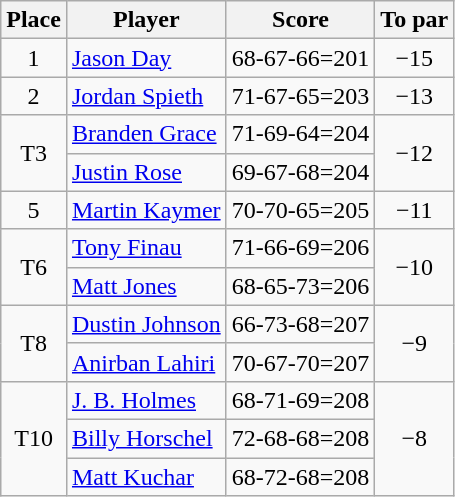<table class="wikitable">
<tr>
<th>Place</th>
<th>Player</th>
<th>Score</th>
<th>To par</th>
</tr>
<tr>
<td align=center>1</td>
<td> <a href='#'>Jason Day</a></td>
<td>68-67-66=201</td>
<td align=center>−15</td>
</tr>
<tr>
<td align=center>2</td>
<td> <a href='#'>Jordan Spieth</a></td>
<td>71-67-65=203</td>
<td align=center>−13</td>
</tr>
<tr>
<td rowspan="2" style="text-align:center;">T3</td>
<td> <a href='#'>Branden Grace</a></td>
<td>71-69-64=204</td>
<td rowspan="2" style="text-align:center;">−12</td>
</tr>
<tr>
<td> <a href='#'>Justin Rose</a></td>
<td>69-67-68=204</td>
</tr>
<tr>
<td align=center>5</td>
<td> <a href='#'>Martin Kaymer</a></td>
<td>70-70-65=205</td>
<td align=center>−11</td>
</tr>
<tr>
<td rowspan="2" style="text-align:center;">T6</td>
<td> <a href='#'>Tony Finau</a></td>
<td>71-66-69=206</td>
<td rowspan="2" style="text-align:center;">−10</td>
</tr>
<tr>
<td> <a href='#'>Matt Jones</a></td>
<td>68-65-73=206</td>
</tr>
<tr>
<td rowspan="2" style="text-align:center;">T8</td>
<td> <a href='#'>Dustin Johnson</a></td>
<td>66-73-68=207</td>
<td rowspan="2" style="text-align:center;">−9</td>
</tr>
<tr>
<td> <a href='#'>Anirban Lahiri</a></td>
<td>70-67-70=207</td>
</tr>
<tr>
<td rowspan="3" style="text-align:center;">T10</td>
<td> <a href='#'>J. B. Holmes</a></td>
<td>68-71-69=208</td>
<td rowspan="3" style="text-align:center;">−8</td>
</tr>
<tr>
<td> <a href='#'>Billy Horschel</a></td>
<td>72-68-68=208</td>
</tr>
<tr>
<td> <a href='#'>Matt Kuchar</a></td>
<td>68-72-68=208</td>
</tr>
</table>
